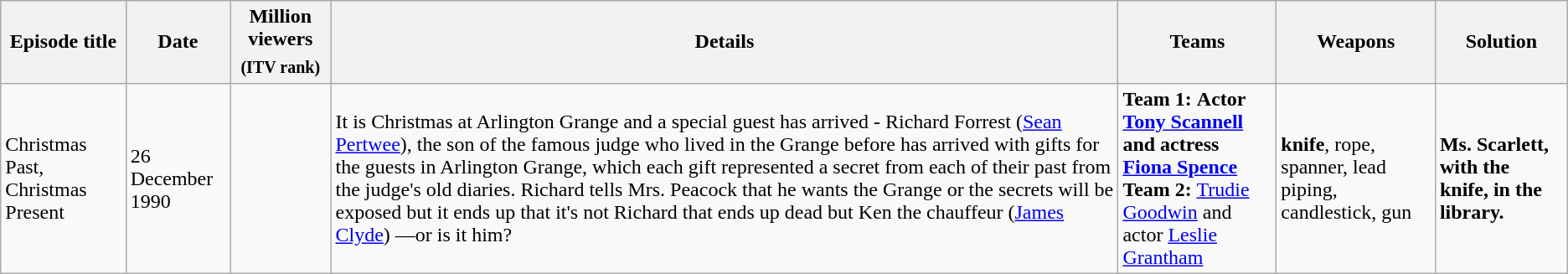<table class="wikitable">
<tr>
<th>Episode title</th>
<th>Date</th>
<th>Million viewers <sub>(ITV rank)</sub></th>
<th>Details</th>
<th>Teams</th>
<th>Weapons</th>
<th>Solution</th>
</tr>
<tr>
<td>Christmas Past, Christmas Present</td>
<td>26 December 1990</td>
<td></td>
<td>It is Christmas at Arlington Grange and a special guest has arrived - Richard Forrest (<a href='#'>Sean Pertwee</a>), the son of the famous judge who lived in the Grange before has arrived with gifts for the guests in Arlington Grange, which each gift represented a secret from each of their past from the judge's old diaries. Richard tells Mrs. Peacock that he wants the Grange or the secrets will be exposed but it ends up that it's not Richard that ends up dead but Ken the chauffeur (<a href='#'>James Clyde</a>) —or is it him?</td>
<td><strong>Team 1:</strong> <strong>Actor <a href='#'>Tony Scannell</a> and actress <a href='#'>Fiona Spence</a></strong><br><strong>Team 2:</strong> <a href='#'>Trudie Goodwin</a> and actor <a href='#'>Leslie Grantham</a></td>
<td><strong>knife</strong>, rope, spanner, lead piping, candlestick, gun</td>
<td><strong>Ms. Scarlett, with the knife, in the library.</strong></td>
</tr>
</table>
